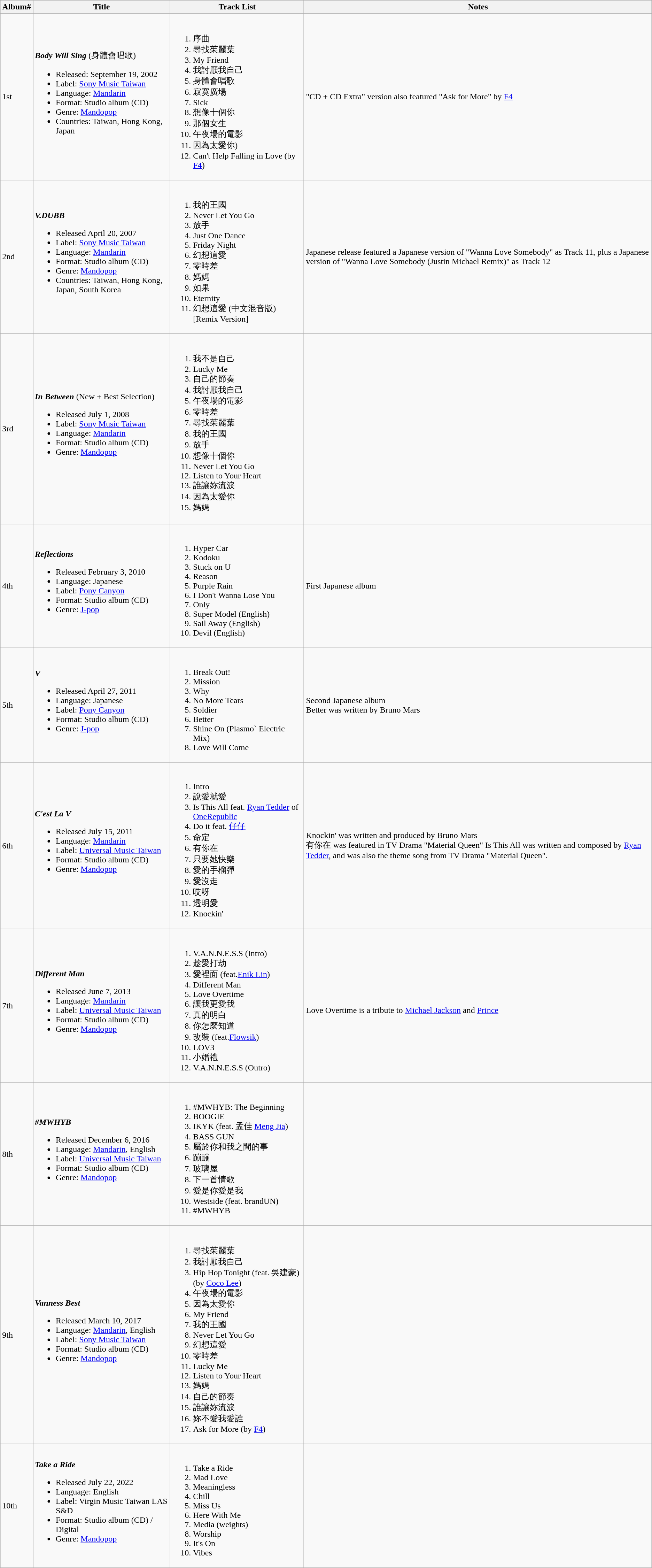<table class="wikitable">
<tr>
<th>Album#</th>
<th>Title</th>
<th>Track List</th>
<th>Notes</th>
</tr>
<tr>
<td>1st</td>
<td><strong><em>Body Will Sing</em></strong> (身體會唱歌)<br><ul><li>Released: September 19, 2002</li><li>Label: <a href='#'>Sony Music Taiwan</a></li><li>Language: <a href='#'>Mandarin</a></li><li>Format: Studio album (CD)</li><li>Genre: <a href='#'>Mandopop</a></li><li>Countries: Taiwan, Hong Kong, Japan</li></ul></td>
<td><br><ol><li>序曲</li><li>尋找茱麗葉</li><li>My Friend</li><li>我討厭我自己</li><li>身體會唱歌</li><li>寂寞廣場</li><li>Sick</li><li>想像十個你</li><li>那個女生</li><li>午夜場的電影</li><li>因為太愛你)</li><li>Can't Help Falling in Love (by <a href='#'>F4</a>)</li></ol></td>
<td>"CD + CD Extra" version also featured "Ask for More" by <a href='#'>F4</a></td>
</tr>
<tr>
<td>2nd</td>
<td><strong><em>V.DUBB</em></strong><br><ul><li>Released April 20, 2007</li><li>Label: <a href='#'>Sony Music Taiwan</a></li><li>Language: <a href='#'>Mandarin</a></li><li>Format: Studio album (CD)</li><li>Genre: <a href='#'>Mandopop</a></li><li>Countries: Taiwan, Hong Kong, Japan, South Korea</li></ul></td>
<td><br><ol><li>我的王國</li><li>Never Let You Go</li><li>放手</li><li>Just One Dance</li><li>Friday Night</li><li>幻想這愛</li><li>零時差</li><li>媽媽</li><li>如果</li><li>Eternity</li><li>幻想這愛 (中文混音版) [Remix Version]</li></ol></td>
<td>Japanese release featured a Japanese version of "Wanna Love Somebody" as Track 11, plus a Japanese version of "Wanna Love Somebody (Justin Michael Remix)" as Track 12</td>
</tr>
<tr>
<td>3rd</td>
<td><strong><em>In Between</em></strong> (New + Best Selection)<br><ul><li>Released July 1, 2008</li><li>Label: <a href='#'>Sony Music Taiwan</a></li><li>Language: <a href='#'>Mandarin</a></li><li>Format: Studio album (CD)</li><li>Genre: <a href='#'>Mandopop</a></li></ul></td>
<td><br><ol><li>我不是自己</li><li>Lucky Me</li><li>自己的節奏</li><li>我討厭我自己</li><li>午夜場的電影</li><li>零時差</li><li>尋找茱麗葉</li><li>我的王國</li><li>放手</li><li>想像十個你</li><li>Never Let You Go</li><li>Listen to Your Heart</li><li>誰讓妳流淚</li><li>因為太愛你</li><li>媽媽</li></ol></td>
<td></td>
</tr>
<tr>
<td>4th</td>
<td><strong><em>Reflections</em></strong><br><ul><li>Released February 3, 2010</li><li>Language: Japanese</li><li>Label: <a href='#'>Pony Canyon</a></li><li>Format: Studio album (CD)</li><li>Genre: <a href='#'>J-pop</a></li></ul></td>
<td><br><ol><li>Hyper Car</li><li>Kodoku</li><li>Stuck on U</li><li>Reason</li><li>Purple Rain</li><li>I Don't Wanna Lose You</li><li>Only</li><li>Super Model (English)</li><li>Sail Away (English)</li><li>Devil (English)</li></ol></td>
<td>First Japanese album</td>
</tr>
<tr>
<td>5th</td>
<td><strong><em>V</em></strong><br><ul><li>Released April 27, 2011</li><li>Language: Japanese</li><li>Label: <a href='#'>Pony Canyon</a></li><li>Format: Studio album (CD)</li><li>Genre: <a href='#'>J-pop</a></li></ul></td>
<td><br><ol><li>Break Out!</li><li>Mission</li><li>Why</li><li>No More Tears</li><li>Soldier</li><li>Better</li><li>Shine On (Plasmo` Electric Mix)</li><li>Love Will Come</li></ol></td>
<td>Second Japanese album<br>Better was written by Bruno Mars</td>
</tr>
<tr>
<td>6th</td>
<td><strong><em>C'est La V</em></strong><br><ul><li>Released July 15, 2011</li><li>Language: <a href='#'>Mandarin</a></li><li>Label: <a href='#'>Universal Music Taiwan</a></li><li>Format: Studio album (CD)</li><li>Genre: <a href='#'>Mandopop</a></li></ul></td>
<td><br><ol><li>Intro</li><li>說愛就愛</li><li>Is This All feat. <a href='#'>Ryan Tedder</a> of <a href='#'>OneRepublic</a></li><li>Do it feat. <a href='#'>仔仔</a></li><li>命定</li><li>有你在</li><li>只要她快樂</li><li>愛的手榴彈</li><li>愛沒走</li><li>哎呀</li><li>透明愛</li><li>Knockin'</li></ol></td>
<td>Knockin' was written and produced by Bruno Mars<br>有你在 was featured in TV Drama "Material Queen"
Is This All was written and composed by <a href='#'>Ryan Tedder</a>, and was also the theme song from TV Drama "Material Queen".</td>
</tr>
<tr>
<td>7th</td>
<td><strong><em>Different Man</em></strong><br><ul><li>Released June 7, 2013</li><li>Language: <a href='#'>Mandarin</a></li><li>Label: <a href='#'>Universal Music Taiwan</a></li><li>Format: Studio album (CD)</li><li>Genre: <a href='#'>Mandopop</a></li></ul></td>
<td><br><ol><li>V.A.N.N.E.S.S (Intro)</li><li>趁愛打劫</li><li>愛裡面 (feat.<a href='#'>Enik Lin</a>)</li><li>Different Man</li><li>Love Overtime</li><li>讓我更愛我</li><li>真的明白</li><li>你怎麼知道</li><li>改裝 (feat.<a href='#'>Flowsik</a>)</li><li>LOV3</li><li>小婚禮</li><li>V.A.N.N.E.S.S (Outro)</li></ol></td>
<td><br>Love Overtime is a tribute to <a href='#'>Michael Jackson</a> and <a href='#'>Prince</a></td>
</tr>
<tr>
<td>8th</td>
<td><strong><em>#MWHYB</em></strong><br><ul><li>Released December 6, 2016</li><li>Language:  <a href='#'>Mandarin</a>, English</li><li>Label: <a href='#'>Universal Music Taiwan</a></li><li>Format: Studio album (CD)</li><li>Genre: <a href='#'>Mandopop</a></li></ul></td>
<td><br><ol><li>#MWHYB: The Beginning</li><li>BOOGIE</li><li>IKYK (feat. 孟佳 <a href='#'>Meng Jia</a>)</li><li>BASS GUN</li><li>屬於你和我之間的事</li><li>蹦蹦</li><li>玻璃屋</li><li>下一首情歌</li><li>愛是你愛是我</li><li>Westside (feat. brandUN)</li><li>#MWHYB</li></ol></td>
<td></td>
</tr>
<tr>
<td>9th</td>
<td><strong><em>Vanness Best</em></strong><br><ul><li>Released March 10, 2017</li><li>Language:  <a href='#'>Mandarin</a>, English</li><li>Label: <a href='#'>Sony Music Taiwan</a></li><li>Format: Studio album (CD)</li><li>Genre: <a href='#'>Mandopop</a></li></ul></td>
<td><br><ol><li>尋找茱麗葉</li><li>我討厭我自己</li><li>Hip Hop Tonight (feat. 吳建豪) (by <a href='#'>Coco Lee</a>)</li><li>午夜場的電影</li><li>因為太愛你</li><li>My Friend</li><li>我的王國</li><li>Never Let You Go</li><li>幻想這愛</li><li>零時差</li><li>Lucky Me</li><li>Listen to Your Heart</li><li>媽媽</li><li>自己的節奏</li><li>誰讓妳流淚</li><li>妳不愛我愛誰</li><li>Ask for More (by <a href='#'>F4</a>)</li></ol></td>
<td></td>
</tr>
<tr>
<td>10th</td>
<td><strong><em>Take a Ride</em></strong><br><ul><li>Released July 22, 2022</li><li>Language: English</li><li>Label: Virgin Music Taiwan LAS S&D</li><li>Format: Studio album (CD) / Digital</li><li>Genre: <a href='#'>Mandopop</a></li></ul></td>
<td><br><ol><li>Take a Ride</li><li>Mad Love</li><li>Meaningless</li><li>Chill</li><li>Miss Us</li><li>Here With Me</li><li>Media (weights)</li><li>Worship</li><li>It's On</li><li>Vibes</li></ol></td>
<td></td>
</tr>
</table>
